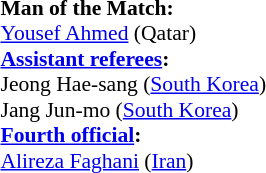<table style="width:50%; font-size:90%;">
<tr>
<td><br><strong>Man of the Match:</strong>
<br><a href='#'>Yousef Ahmed</a> (Qatar)<br><strong><a href='#'>Assistant referees</a>:</strong>
<br>Jeong Hae-sang (<a href='#'>South Korea</a>)
<br>Jang Jun-mo (<a href='#'>South Korea</a>)
<br><strong><a href='#'>Fourth official</a>:</strong>
<br><a href='#'>Alireza Faghani</a> (<a href='#'>Iran</a>)</td>
</tr>
</table>
